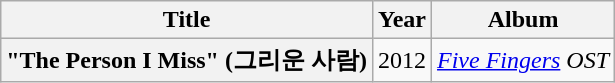<table class="wikitable plainrowheaders" style="text-align:center;">
<tr>
<th scope="col" rowspan="1">Title</th>
<th scope="col" rowspan="1">Year</th>
<th scope="col" rowspan="1">Album</th>
</tr>
<tr>
<th scope="row">"The Person I Miss" (그리운 사람)</th>
<td>2012</td>
<td><em><a href='#'>Five Fingers</a> OST</em></td>
</tr>
</table>
